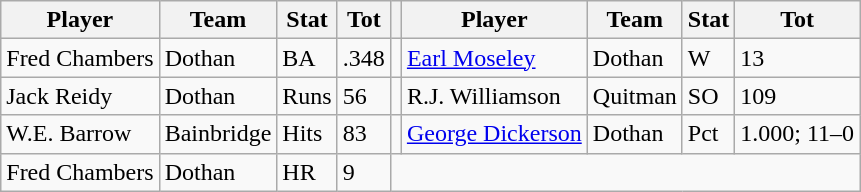<table class="wikitable">
<tr>
<th>Player</th>
<th>Team</th>
<th>Stat</th>
<th>Tot</th>
<th></th>
<th>Player</th>
<th>Team</th>
<th>Stat</th>
<th>Tot</th>
</tr>
<tr>
<td>Fred Chambers</td>
<td>Dothan</td>
<td>BA</td>
<td>.348</td>
<td></td>
<td><a href='#'>Earl Moseley</a></td>
<td>Dothan</td>
<td>W</td>
<td>13</td>
</tr>
<tr>
<td>Jack Reidy</td>
<td>Dothan</td>
<td>Runs</td>
<td>56</td>
<td></td>
<td>R.J. Williamson</td>
<td>Quitman</td>
<td>SO</td>
<td>109</td>
</tr>
<tr>
<td>W.E. Barrow</td>
<td>Bainbridge</td>
<td>Hits</td>
<td>83</td>
<td></td>
<td><a href='#'>George Dickerson</a></td>
<td>Dothan</td>
<td>Pct</td>
<td>1.000; 11–0</td>
</tr>
<tr>
<td>Fred Chambers</td>
<td>Dothan</td>
<td>HR</td>
<td>9</td>
</tr>
</table>
